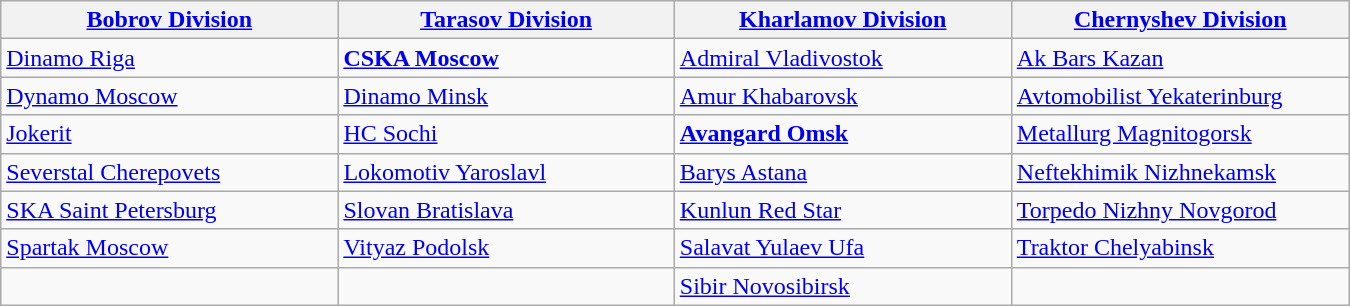<table class="wikitable" style="width:900px;">
<tr>
<th style="width:225px;"><a href='#'>Bobrov Division</a></th>
<th style="width:225px;"><a href='#'>Tarasov Division</a></th>
<th style="width:225px;"><a href='#'>Kharlamov Division</a></th>
<th style="width:225px;"><a href='#'>Chernyshev Division</a></th>
</tr>
<tr>
<td> <a href='#'>Dinamo Riga</a></td>
<td> <strong><a href='#'>CSKA Moscow</a></strong></td>
<td> <a href='#'>Admiral Vladivostok</a></td>
<td> <a href='#'>Ak Bars Kazan</a></td>
</tr>
<tr>
<td> <a href='#'>Dynamo Moscow</a></td>
<td> <a href='#'>Dinamo Minsk</a></td>
<td> <a href='#'>Amur Khabarovsk</a></td>
<td> <a href='#'>Avtomobilist Yekaterinburg</a></td>
</tr>
<tr>
<td> <a href='#'>Jokerit</a></td>
<td> <a href='#'>HC Sochi</a></td>
<td> <strong><a href='#'>Avangard Omsk</a></strong></td>
<td> <a href='#'>Metallurg Magnitogorsk</a></td>
</tr>
<tr>
<td> <a href='#'>Severstal Cherepovets</a></td>
<td> <a href='#'>Lokomotiv Yaroslavl</a></td>
<td> <a href='#'>Barys Astana</a></td>
<td> <a href='#'>Neftekhimik Nizhnekamsk</a></td>
</tr>
<tr>
<td> <a href='#'>SKA Saint Petersburg</a></td>
<td> <a href='#'>Slovan Bratislava</a></td>
<td> <a href='#'>Kunlun Red Star</a></td>
<td> <a href='#'>Torpedo Nizhny Novgorod</a></td>
</tr>
<tr>
<td> <a href='#'>Spartak Moscow</a></td>
<td> <a href='#'>Vityaz Podolsk</a></td>
<td> <a href='#'>Salavat Yulaev Ufa</a></td>
<td> <a href='#'>Traktor Chelyabinsk</a></td>
</tr>
<tr>
<td></td>
<td></td>
<td> <a href='#'>Sibir Novosibirsk</a></td>
<td></td>
</tr>
</table>
